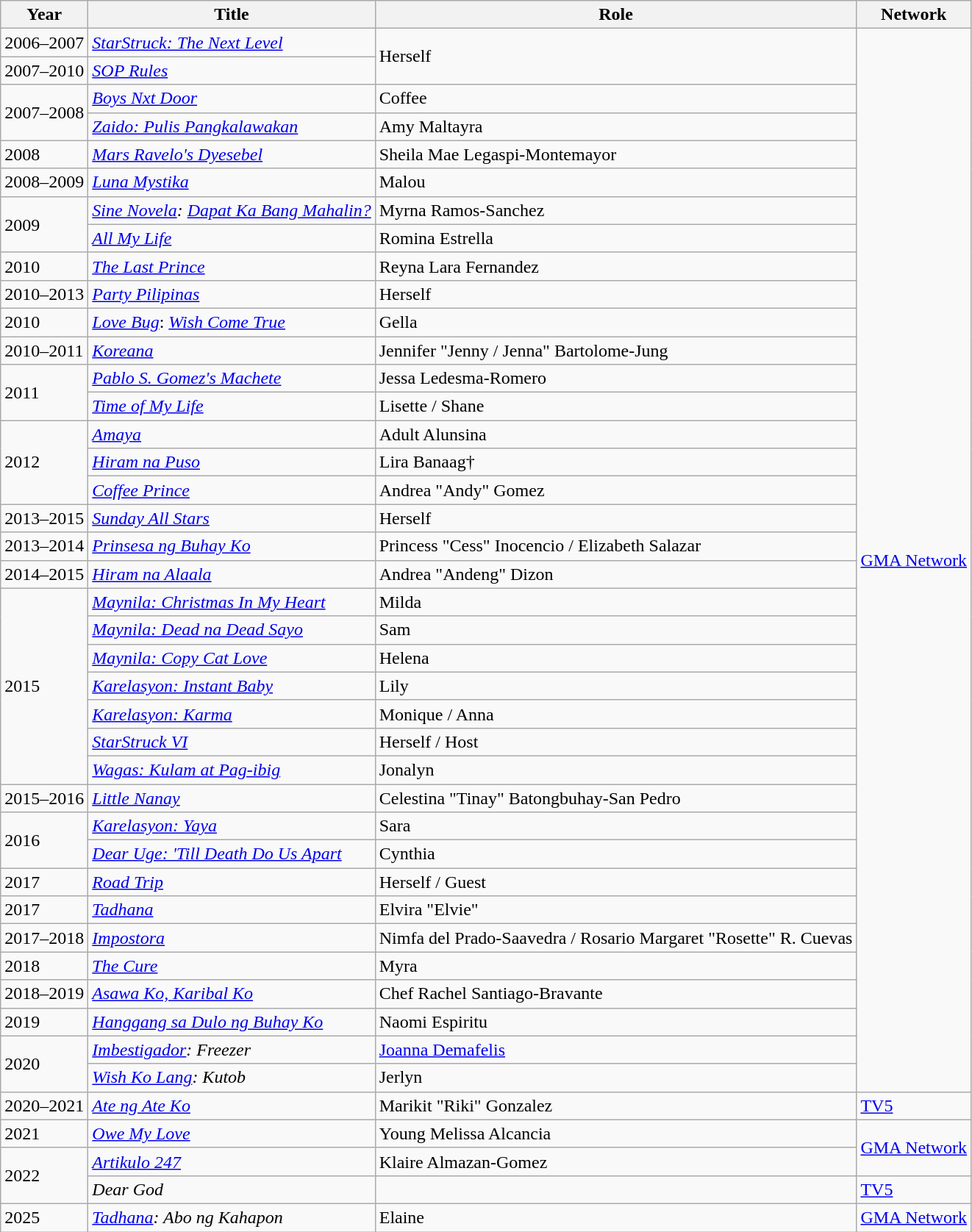<table class="wikitable sortable">
<tr>
<th>Year</th>
<th>Title</th>
<th>Role</th>
<th>Network</th>
</tr>
<tr>
<td>2006–2007</td>
<td><em><a href='#'>StarStruck: The Next Level</a></em></td>
<td rowspan="2">Herself</td>
<td rowspan="38"><a href='#'>GMA Network</a></td>
</tr>
<tr>
<td>2007–2010</td>
<td><em><a href='#'>SOP Rules</a></em></td>
</tr>
<tr>
<td rowspan="2">2007–2008</td>
<td><em><a href='#'>Boys Nxt Door</a></em></td>
<td>Coffee</td>
</tr>
<tr>
<td><em><a href='#'>Zaido: Pulis Pangkalawakan</a></em></td>
<td>Amy Maltayra</td>
</tr>
<tr>
<td>2008</td>
<td><em><a href='#'>Mars Ravelo's Dyesebel</a></em></td>
<td>Sheila Mae Legaspi-Montemayor</td>
</tr>
<tr>
<td>2008–2009</td>
<td><em><a href='#'>Luna Mystika</a></em></td>
<td>Malou</td>
</tr>
<tr>
<td rowspan="2">2009</td>
<td><em><a href='#'>Sine Novela</a>: <a href='#'>Dapat Ka Bang Mahalin?</a></em></td>
<td>Myrna Ramos-Sanchez</td>
</tr>
<tr>
<td><em><a href='#'>All My Life</a></em></td>
<td>Romina Estrella</td>
</tr>
<tr>
<td>2010</td>
<td><em><a href='#'>The Last Prince</a></em></td>
<td>Reyna Lara Fernandez</td>
</tr>
<tr>
<td>2010–2013</td>
<td><em><a href='#'>Party Pilipinas</a></em></td>
<td>Herself</td>
</tr>
<tr>
<td>2010</td>
<td><em><a href='#'>Love Bug</a></em>: <em><a href='#'>Wish Come True</a></em></td>
<td>Gella</td>
</tr>
<tr>
<td>2010–2011</td>
<td><em><a href='#'>Koreana</a></em></td>
<td>Jennifer "Jenny / Jenna" Bartolome-Jung</td>
</tr>
<tr>
<td rowspan='2'>2011</td>
<td><em><a href='#'>Pablo S. Gomez's Machete</a></em></td>
<td>Jessa Ledesma-Romero</td>
</tr>
<tr>
<td><em><a href='#'>Time of My Life</a></em></td>
<td>Lisette / Shane</td>
</tr>
<tr>
<td rowspan="3">2012</td>
<td><em><a href='#'>Amaya</a></em></td>
<td>Adult Alunsina</td>
</tr>
<tr>
<td><em><a href='#'>Hiram na Puso</a></em></td>
<td>Lira Banaag†</td>
</tr>
<tr>
<td><em><a href='#'>Coffee Prince</a></em></td>
<td>Andrea "Andy" Gomez</td>
</tr>
<tr>
<td>2013–2015</td>
<td><em><a href='#'>Sunday All Stars</a></em></td>
<td>Herself</td>
</tr>
<tr>
<td>2013–2014</td>
<td><em><a href='#'>Prinsesa ng Buhay Ko</a></em></td>
<td>Princess "Cess" Inocencio / Elizabeth Salazar</td>
</tr>
<tr>
<td>2014–2015</td>
<td><em><a href='#'>Hiram na Alaala</a></em></td>
<td>Andrea "Andeng" Dizon</td>
</tr>
<tr>
<td rowspan="7">2015</td>
<td><em><a href='#'>Maynila: Christmas In My Heart</a></em></td>
<td>Milda</td>
</tr>
<tr>
<td><em><a href='#'>Maynila: Dead na Dead Sayo</a></em></td>
<td>Sam</td>
</tr>
<tr>
<td><em><a href='#'>Maynila: Copy Cat Love</a></em></td>
<td>Helena</td>
</tr>
<tr>
<td><em><a href='#'>Karelasyon: Instant Baby</a></em></td>
<td>Lily</td>
</tr>
<tr>
<td><em><a href='#'>Karelasyon: Karma</a></em></td>
<td>Monique / Anna</td>
</tr>
<tr>
<td><em><a href='#'>StarStruck VI</a></em></td>
<td>Herself / Host</td>
</tr>
<tr>
<td><a href='#'><em>Wagas: Kulam at Pag-ibig</em></a></td>
<td>Jonalyn</td>
</tr>
<tr>
<td>2015–2016</td>
<td><em><a href='#'>Little Nanay</a></em></td>
<td>Celestina "Tinay" Batongbuhay-San Pedro</td>
</tr>
<tr>
<td rowspan="2">2016</td>
<td><em><a href='#'>Karelasyon: Yaya</a></em></td>
<td>Sara</td>
</tr>
<tr>
<td><em><a href='#'>Dear Uge: 'Till Death Do Us Apart</a></em></td>
<td>Cynthia</td>
</tr>
<tr>
<td>2017</td>
<td><a href='#'><em>Road Trip</em></a></td>
<td>Herself / Guest</td>
</tr>
<tr>
<td>2017</td>
<td><em><a href='#'>Tadhana</a></em></td>
<td>Elvira "Elvie"</td>
</tr>
<tr>
<td>2017–2018</td>
<td><em><a href='#'>Impostora</a></em></td>
<td>Nimfa del Prado-Saavedra / Rosario Margaret "Rosette" R. Cuevas</td>
</tr>
<tr>
<td>2018</td>
<td><em><a href='#'>The Cure</a></em></td>
<td>Myra</td>
</tr>
<tr>
<td>2018–2019</td>
<td><em><a href='#'>Asawa Ko, Karibal Ko</a></em></td>
<td>Chef Rachel Santiago-Bravante</td>
</tr>
<tr>
<td>2019</td>
<td><em><a href='#'>Hanggang sa Dulo ng Buhay Ko</a></em></td>
<td>Naomi Espiritu</td>
</tr>
<tr>
<td rowspan="2">2020</td>
<td><em><a href='#'>Imbestigador</a>: Freezer</em></td>
<td><a href='#'>Joanna Demafelis</a></td>
</tr>
<tr>
<td><em><a href='#'>Wish Ko Lang</a>: Kutob</em></td>
<td>Jerlyn</td>
</tr>
<tr>
<td>2020–2021</td>
<td><em><a href='#'>Ate ng Ate Ko</a></em></td>
<td>Marikit "Riki" Gonzalez</td>
<td><a href='#'>TV5</a></td>
</tr>
<tr>
<td>2021</td>
<td><em><a href='#'>Owe My Love</a></em></td>
<td>Young Melissa Alcancia</td>
<td rowspan=2><a href='#'>GMA Network</a></td>
</tr>
<tr>
<td rowspan=2>2022</td>
<td><em><a href='#'>Artikulo 247</a></em></td>
<td>Klaire Almazan-Gomez</td>
</tr>
<tr>
<td><em>Dear God</em></td>
<td></td>
<td><a href='#'>TV5</a></td>
</tr>
<tr>
<td>2025</td>
<td><em><a href='#'>Tadhana</a>: Abo ng Kahapon</em></td>
<td>Elaine</td>
<td><a href='#'>GMA Network</a></td>
</tr>
</table>
